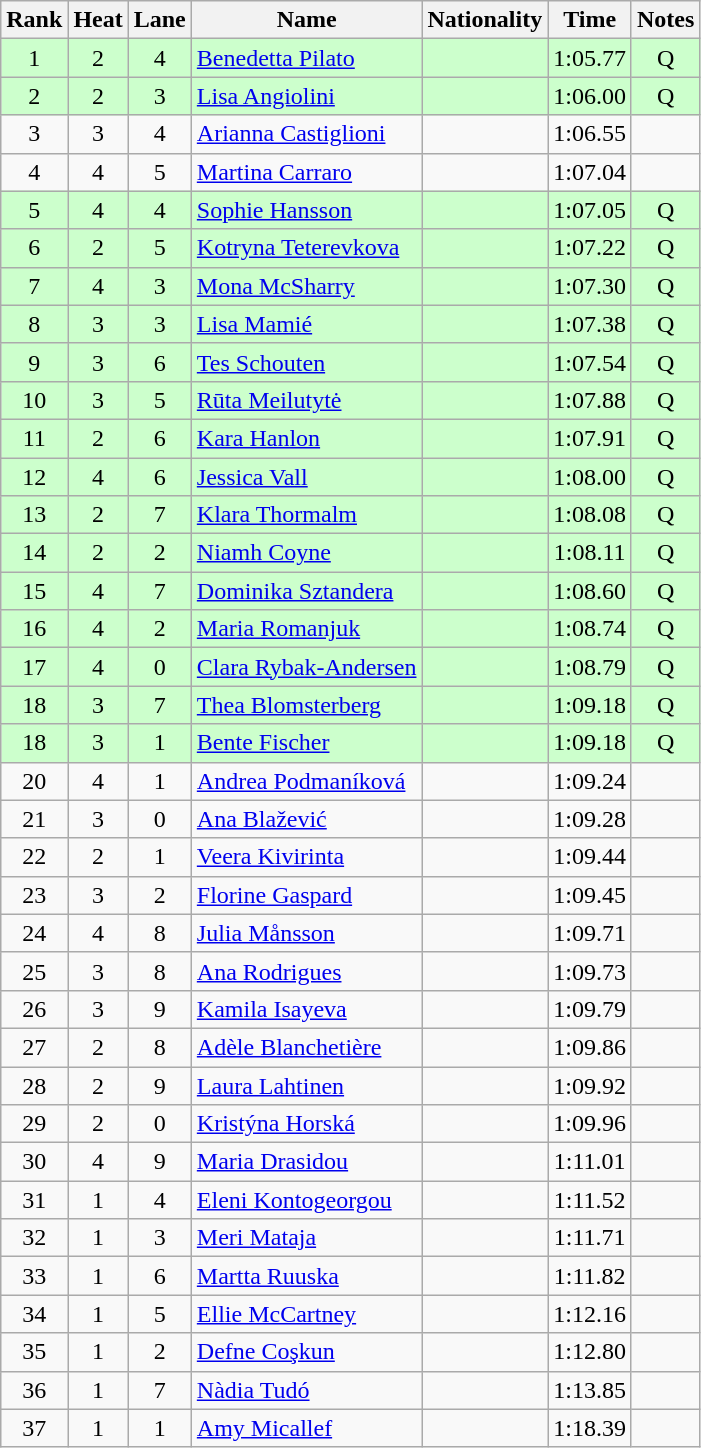<table class="wikitable sortable" style="text-align:center">
<tr>
<th>Rank</th>
<th>Heat</th>
<th>Lane</th>
<th>Name</th>
<th>Nationality</th>
<th>Time</th>
<th>Notes</th>
</tr>
<tr bgcolor=ccffcc>
<td>1</td>
<td>2</td>
<td>4</td>
<td align=left><a href='#'>Benedetta Pilato</a></td>
<td align=left></td>
<td>1:05.77</td>
<td>Q</td>
</tr>
<tr bgcolor=ccffcc>
<td>2</td>
<td>2</td>
<td>3</td>
<td align=left><a href='#'>Lisa Angiolini</a></td>
<td align=left></td>
<td>1:06.00</td>
<td>Q</td>
</tr>
<tr>
<td>3</td>
<td>3</td>
<td>4</td>
<td align=left><a href='#'>Arianna Castiglioni</a></td>
<td align=left></td>
<td>1:06.55</td>
<td></td>
</tr>
<tr>
<td>4</td>
<td>4</td>
<td>5</td>
<td align=left><a href='#'>Martina Carraro</a></td>
<td align=left></td>
<td>1:07.04</td>
<td></td>
</tr>
<tr bgcolor=ccffcc>
<td>5</td>
<td>4</td>
<td>4</td>
<td align=left><a href='#'>Sophie Hansson</a></td>
<td align=left></td>
<td>1:07.05</td>
<td>Q</td>
</tr>
<tr bgcolor=ccffcc>
<td>6</td>
<td>2</td>
<td>5</td>
<td align=left><a href='#'>Kotryna Teterevkova</a></td>
<td align=left></td>
<td>1:07.22</td>
<td>Q</td>
</tr>
<tr bgcolor=ccffcc>
<td>7</td>
<td>4</td>
<td>3</td>
<td align=left><a href='#'>Mona McSharry</a></td>
<td align=left></td>
<td>1:07.30</td>
<td>Q</td>
</tr>
<tr bgcolor=ccffcc>
<td>8</td>
<td>3</td>
<td>3</td>
<td align=left><a href='#'>Lisa Mamié</a></td>
<td align=left></td>
<td>1:07.38</td>
<td>Q</td>
</tr>
<tr bgcolor=ccffcc>
<td>9</td>
<td>3</td>
<td>6</td>
<td align=left><a href='#'>Tes Schouten</a></td>
<td align=left></td>
<td>1:07.54</td>
<td>Q</td>
</tr>
<tr bgcolor=ccffcc>
<td>10</td>
<td>3</td>
<td>5</td>
<td align=left><a href='#'>Rūta Meilutytė</a></td>
<td align=left></td>
<td>1:07.88</td>
<td>Q</td>
</tr>
<tr bgcolor=ccffcc>
<td>11</td>
<td>2</td>
<td>6</td>
<td align=left><a href='#'>Kara Hanlon</a></td>
<td align=left></td>
<td>1:07.91</td>
<td>Q</td>
</tr>
<tr bgcolor=ccffcc>
<td>12</td>
<td>4</td>
<td>6</td>
<td align=left><a href='#'>Jessica Vall</a></td>
<td align=left></td>
<td>1:08.00</td>
<td>Q</td>
</tr>
<tr bgcolor=ccffcc>
<td>13</td>
<td>2</td>
<td>7</td>
<td align=left><a href='#'>Klara Thormalm</a></td>
<td align=left></td>
<td>1:08.08</td>
<td>Q</td>
</tr>
<tr bgcolor=ccffcc>
<td>14</td>
<td>2</td>
<td>2</td>
<td align=left><a href='#'>Niamh Coyne</a></td>
<td align=left></td>
<td>1:08.11</td>
<td>Q</td>
</tr>
<tr bgcolor=ccffcc>
<td>15</td>
<td>4</td>
<td>7</td>
<td align=left><a href='#'>Dominika Sztandera</a></td>
<td align=left></td>
<td>1:08.60</td>
<td>Q</td>
</tr>
<tr bgcolor=ccffcc>
<td>16</td>
<td>4</td>
<td>2</td>
<td align=left><a href='#'>Maria Romanjuk</a></td>
<td align=left></td>
<td>1:08.74</td>
<td>Q</td>
</tr>
<tr bgcolor=ccffcc>
<td>17</td>
<td>4</td>
<td>0</td>
<td align=left><a href='#'>Clara Rybak-Andersen</a></td>
<td align=left></td>
<td>1:08.79</td>
<td>Q</td>
</tr>
<tr bgcolor=ccffcc>
<td>18</td>
<td>3</td>
<td>7</td>
<td align=left><a href='#'>Thea Blomsterberg</a></td>
<td align=left></td>
<td>1:09.18</td>
<td>Q</td>
</tr>
<tr bgcolor=ccffcc>
<td>18</td>
<td>3</td>
<td>1</td>
<td align=left><a href='#'>Bente Fischer</a></td>
<td align=left></td>
<td>1:09.18</td>
<td>Q</td>
</tr>
<tr>
<td>20</td>
<td>4</td>
<td>1</td>
<td align=left><a href='#'>Andrea Podmaníková</a></td>
<td align=left></td>
<td>1:09.24</td>
<td></td>
</tr>
<tr>
<td>21</td>
<td>3</td>
<td>0</td>
<td align=left><a href='#'>Ana Blažević</a></td>
<td align=left></td>
<td>1:09.28</td>
<td></td>
</tr>
<tr>
<td>22</td>
<td>2</td>
<td>1</td>
<td align=left><a href='#'>Veera Kivirinta</a></td>
<td align=left></td>
<td>1:09.44</td>
<td></td>
</tr>
<tr>
<td>23</td>
<td>3</td>
<td>2</td>
<td align=left><a href='#'>Florine Gaspard</a></td>
<td align=left></td>
<td>1:09.45</td>
<td></td>
</tr>
<tr>
<td>24</td>
<td>4</td>
<td>8</td>
<td align=left><a href='#'>Julia Månsson</a></td>
<td align=left></td>
<td>1:09.71</td>
<td></td>
</tr>
<tr>
<td>25</td>
<td>3</td>
<td>8</td>
<td align=left><a href='#'>Ana Rodrigues</a></td>
<td align=left></td>
<td>1:09.73</td>
<td></td>
</tr>
<tr>
<td>26</td>
<td>3</td>
<td>9</td>
<td align=left><a href='#'>Kamila Isayeva</a></td>
<td align=left></td>
<td>1:09.79</td>
<td></td>
</tr>
<tr>
<td>27</td>
<td>2</td>
<td>8</td>
<td align=left><a href='#'>Adèle Blanchetière</a></td>
<td align=left></td>
<td>1:09.86</td>
<td></td>
</tr>
<tr>
<td>28</td>
<td>2</td>
<td>9</td>
<td align=left><a href='#'>Laura Lahtinen</a></td>
<td align=left></td>
<td>1:09.92</td>
<td></td>
</tr>
<tr>
<td>29</td>
<td>2</td>
<td>0</td>
<td align=left><a href='#'>Kristýna Horská</a></td>
<td align=left></td>
<td>1:09.96</td>
<td></td>
</tr>
<tr>
<td>30</td>
<td>4</td>
<td>9</td>
<td align=left><a href='#'>Maria Drasidou</a></td>
<td align=left></td>
<td>1:11.01</td>
<td></td>
</tr>
<tr>
<td>31</td>
<td>1</td>
<td>4</td>
<td align=left><a href='#'>Eleni Kontogeorgou</a></td>
<td align=left></td>
<td>1:11.52</td>
<td></td>
</tr>
<tr>
<td>32</td>
<td>1</td>
<td>3</td>
<td align=left><a href='#'>Meri Mataja</a></td>
<td align=left></td>
<td>1:11.71</td>
<td></td>
</tr>
<tr>
<td>33</td>
<td>1</td>
<td>6</td>
<td align=left><a href='#'>Martta Ruuska</a></td>
<td align=left></td>
<td>1:11.82</td>
<td></td>
</tr>
<tr>
<td>34</td>
<td>1</td>
<td>5</td>
<td align=left><a href='#'>Ellie McCartney</a></td>
<td align=left></td>
<td>1:12.16</td>
<td></td>
</tr>
<tr>
<td>35</td>
<td>1</td>
<td>2</td>
<td align=left><a href='#'>Defne Coşkun</a></td>
<td align=left></td>
<td>1:12.80</td>
<td></td>
</tr>
<tr>
<td>36</td>
<td>1</td>
<td>7</td>
<td align=left><a href='#'>Nàdia Tudó</a></td>
<td align=left></td>
<td>1:13.85</td>
<td></td>
</tr>
<tr>
<td>37</td>
<td>1</td>
<td>1</td>
<td align=left><a href='#'>Amy Micallef</a></td>
<td align=left></td>
<td>1:18.39</td>
<td></td>
</tr>
</table>
